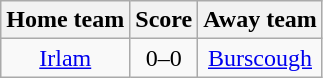<table class="wikitable" style="text-align: center">
<tr>
<th>Home team</th>
<th>Score</th>
<th>Away team</th>
</tr>
<tr>
<td><a href='#'>Irlam</a></td>
<td>0–0</td>
<td><a href='#'>Burscough</a></td>
</tr>
</table>
